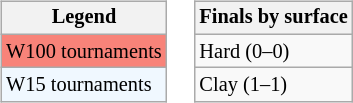<table>
<tr valign=top>
<td><br><table class=wikitable style=font-size:85%>
<tr>
<th>Legend</th>
</tr>
<tr style="background:#f88379;">
<td>W100 tournaments</td>
</tr>
<tr style="background:#f0f8ff;">
<td>W15 tournaments</td>
</tr>
</table>
</td>
<td><br><table class=wikitable style=font-size:85%>
<tr>
<th>Finals by surface</th>
</tr>
<tr>
<td>Hard (0–0)</td>
</tr>
<tr>
<td>Clay (1–1)</td>
</tr>
</table>
</td>
</tr>
</table>
